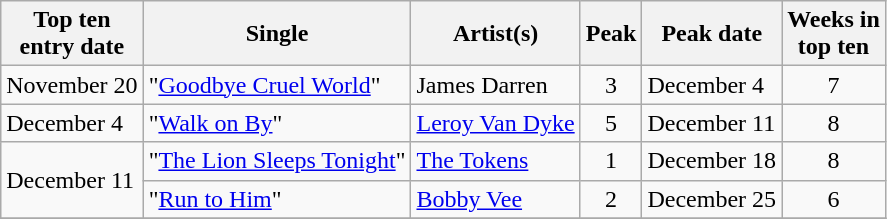<table class="plainrowheaders sortable wikitable">
<tr>
<th>Top ten<br>entry date</th>
<th>Single</th>
<th>Artist(s)</th>
<th>Peak</th>
<th>Peak date</th>
<th data-sort-type="number">Weeks in<br>top ten</th>
</tr>
<tr>
<td>November 20</td>
<td>"<a href='#'>Goodbye Cruel World</a>"</td>
<td>James Darren</td>
<td align=center>3</td>
<td>December 4</td>
<td align=center>7</td>
</tr>
<tr>
<td>December 4</td>
<td>"<a href='#'>Walk on By</a>"</td>
<td><a href='#'>Leroy Van Dyke</a></td>
<td align=center>5</td>
<td>December 11</td>
<td align=center>8</td>
</tr>
<tr>
<td rowspan="2">December 11</td>
<td>"<a href='#'>The Lion Sleeps Tonight</a>"</td>
<td><a href='#'>The Tokens</a></td>
<td align=center>1</td>
<td>December 18</td>
<td align=center>8</td>
</tr>
<tr>
<td>"<a href='#'>Run to Him</a>"</td>
<td><a href='#'>Bobby Vee</a></td>
<td align=center>2</td>
<td>December 25</td>
<td align=center>6</td>
</tr>
<tr>
</tr>
</table>
